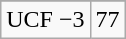<table class="wikitable">
<tr align="center">
</tr>
<tr align="center">
<td>UCF −3</td>
<td>77</td>
</tr>
</table>
